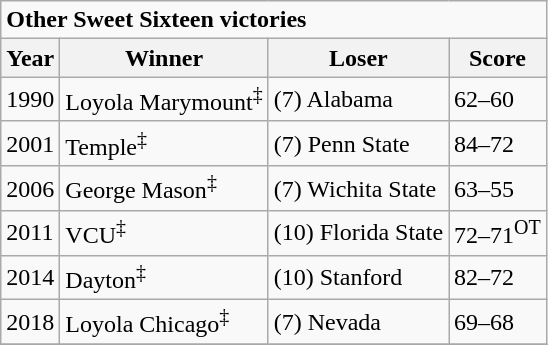<table class="wikitable">
<tr>
<td colspan="4"><strong>Other Sweet Sixteen victories</strong></td>
</tr>
<tr>
<th>Year</th>
<th>Winner</th>
<th>Loser</th>
<th>Score</th>
</tr>
<tr>
<td>1990</td>
<td>Loyola Marymount<sup>‡</sup></td>
<td>(7) Alabama</td>
<td>62–60</td>
</tr>
<tr>
<td>2001</td>
<td>Temple<sup>‡</sup></td>
<td>(7) Penn State</td>
<td>84–72</td>
</tr>
<tr>
<td>2006</td>
<td>George Mason<sup>‡</sup></td>
<td>(7) Wichita State</td>
<td>63–55</td>
</tr>
<tr>
<td>2011</td>
<td>VCU<sup>‡</sup></td>
<td>(10) Florida State</td>
<td>72–71<sup>OT</sup></td>
</tr>
<tr>
<td>2014</td>
<td>Dayton<sup>‡</sup></td>
<td>(10) Stanford</td>
<td>82–72</td>
</tr>
<tr>
<td>2018</td>
<td>Loyola Chicago<sup>‡</sup></td>
<td>(7) Nevada</td>
<td>69–68</td>
</tr>
<tr>
</tr>
</table>
